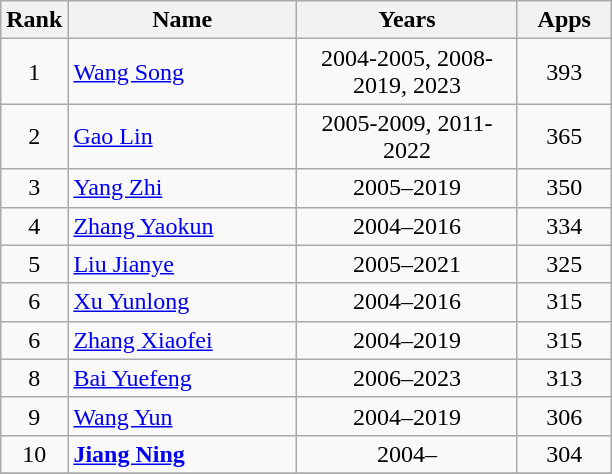<table class="wikitable sortable" style="text-align:center">
<tr>
<th width=20>Rank</th>
<th width=145>Name</th>
<th width=140>Years</th>
<th width=55>Apps</th>
</tr>
<tr>
<td>1</td>
<td align=left> <a href='#'>Wang Song</a></td>
<td>2004-2005, 2008-2019, 2023</td>
<td>393</td>
</tr>
<tr>
<td>2</td>
<td align=left> <a href='#'>Gao Lin</a></td>
<td>2005-2009, 2011-2022</td>
<td>365</td>
</tr>
<tr>
<td>3</td>
<td align=left> <a href='#'>Yang Zhi</a></td>
<td>2005–2019</td>
<td>350</td>
</tr>
<tr>
<td>4</td>
<td align=left> <a href='#'>Zhang Yaokun</a></td>
<td>2004–2016</td>
<td>334</td>
</tr>
<tr>
<td>5</td>
<td align=left> <a href='#'>Liu Jianye</a></td>
<td>2005–2021</td>
<td>325</td>
</tr>
<tr>
<td>6</td>
<td align=left> <a href='#'>Xu Yunlong</a></td>
<td>2004–2016</td>
<td>315</td>
</tr>
<tr>
<td>6</td>
<td align=left> <a href='#'>Zhang Xiaofei</a></td>
<td>2004–2019</td>
<td>315</td>
</tr>
<tr>
<td>8</td>
<td align=left> <a href='#'>Bai Yuefeng</a></td>
<td>2006–2023</td>
<td>313</td>
</tr>
<tr>
<td>9</td>
<td align=left> <a href='#'>Wang Yun</a></td>
<td>2004–2019</td>
<td>306</td>
</tr>
<tr>
<td>10</td>
<td align=left> <strong><a href='#'>Jiang Ning</a></strong></td>
<td>2004–</td>
<td>304</td>
</tr>
<tr>
</tr>
</table>
